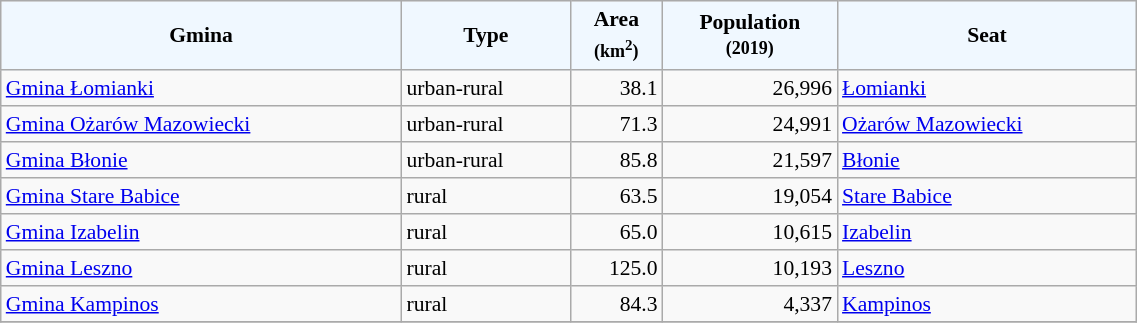<table class="wikitable sortable" width="60%" style="font-size:90%;line-height:120%;">
<tr bgcolor="F0F8FF">
<td style="text-align:center;"><strong>Gmina</strong></td>
<td style="text-align:center;"><strong>Type</strong></td>
<td style="text-align:center;"><strong>Area<br><small>(km<sup>2</sup>)</small></strong></td>
<td style="text-align:center;"><strong>Population<br><small>(2019)</small></strong></td>
<td style="text-align:center;"><strong>Seat</strong></td>
</tr>
<tr>
<td><a href='#'>Gmina Łomianki</a></td>
<td>urban-rural</td>
<td style="text-align:right;">38.1</td>
<td style="text-align:right;">26,996</td>
<td><a href='#'>Łomianki</a></td>
</tr>
<tr>
<td><a href='#'>Gmina Ożarów Mazowiecki</a></td>
<td>urban-rural</td>
<td style="text-align:right;">71.3</td>
<td style="text-align:right;">24,991</td>
<td><a href='#'>Ożarów Mazowiecki</a></td>
</tr>
<tr>
<td><a href='#'>Gmina Błonie</a></td>
<td>urban-rural</td>
<td style="text-align:right;">85.8</td>
<td style="text-align:right;">21,597</td>
<td><a href='#'>Błonie</a></td>
</tr>
<tr>
<td><a href='#'>Gmina Stare Babice</a></td>
<td>rural</td>
<td style="text-align:right;">63.5</td>
<td style="text-align:right;">19,054</td>
<td><a href='#'>Stare Babice</a></td>
</tr>
<tr>
<td><a href='#'>Gmina Izabelin</a></td>
<td>rural</td>
<td style="text-align:right;">65.0</td>
<td style="text-align:right;">10,615</td>
<td><a href='#'>Izabelin</a></td>
</tr>
<tr>
<td><a href='#'>Gmina Leszno</a></td>
<td>rural</td>
<td style="text-align:right;">125.0</td>
<td style="text-align:right;">10,193</td>
<td><a href='#'>Leszno</a></td>
</tr>
<tr>
<td><a href='#'>Gmina Kampinos</a></td>
<td>rural</td>
<td style="text-align:right;">84.3</td>
<td style="text-align:right;">4,337</td>
<td><a href='#'>Kampinos</a></td>
</tr>
<tr>
</tr>
</table>
